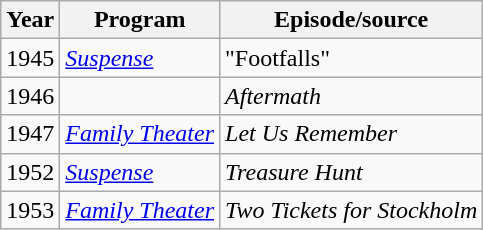<table class="wikitable">
<tr>
<th>Year</th>
<th>Program</th>
<th>Episode/source</th>
</tr>
<tr>
<td>1945</td>
<td><em><a href='#'>Suspense</a></em></td>
<td>"Footfalls"</td>
</tr>
<tr>
<td>1946</td>
<td></td>
<td><em>Aftermath</em></td>
</tr>
<tr>
<td>1947</td>
<td><em><a href='#'>Family Theater</a></em></td>
<td><em>Let Us Remember</em></td>
</tr>
<tr>
<td>1952</td>
<td><em><a href='#'>Suspense</a></em></td>
<td><em>Treasure Hunt</em></td>
</tr>
<tr>
<td>1953</td>
<td><em><a href='#'>Family Theater</a></em></td>
<td><em>Two Tickets for Stockholm</em></td>
</tr>
</table>
